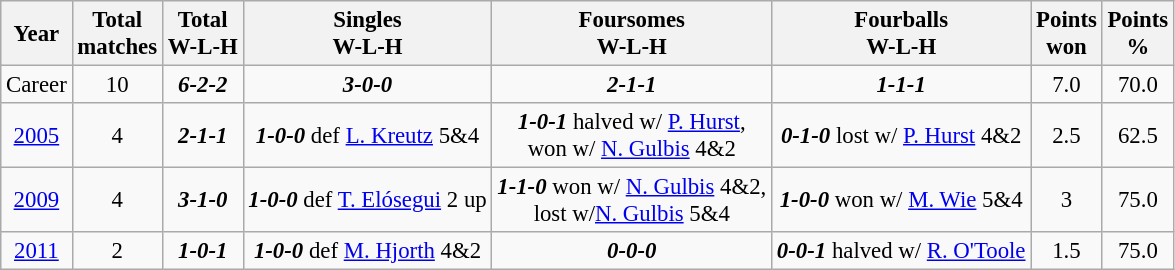<table class="wikitable" style="text-align:center; font-size: 95%;">
<tr>
<th>Year</th>
<th>Total<br>matches</th>
<th>Total<br>W-L-H</th>
<th>Singles<br>W-L-H</th>
<th>Foursomes<br>W-L-H</th>
<th>Fourballs<br>W-L-H</th>
<th>Points<br>won</th>
<th>Points<br>%</th>
</tr>
<tr>
<td>Career</td>
<td>10</td>
<td><strong><em>6-2-2</em></strong></td>
<td><strong><em>3-0-0</em></strong></td>
<td><strong><em>2-1-1</em></strong></td>
<td><strong><em>1-1-1</em></strong></td>
<td>7.0</td>
<td>70.0</td>
</tr>
<tr>
<td><a href='#'>2005</a></td>
<td>4</td>
<td><strong><em>2-1-1</em></strong></td>
<td><strong><em>1-0-0</em></strong> def <a href='#'>L. Kreutz</a> 5&4</td>
<td><strong><em>1-0-1</em></strong> halved w/ <a href='#'>P. Hurst</a>,<br>won w/ <a href='#'>N. Gulbis</a> 4&2</td>
<td><strong><em>0-1-0</em></strong> lost w/ <a href='#'>P. Hurst</a> 4&2</td>
<td>2.5</td>
<td>62.5</td>
</tr>
<tr>
<td><a href='#'>2009</a></td>
<td>4</td>
<td><strong><em>3-1-0</em></strong></td>
<td><strong><em>1-0-0</em></strong> def <a href='#'>T. Elósegui</a> 2 up</td>
<td><strong><em>1-1-0</em></strong> won w/ <a href='#'>N. Gulbis</a> 4&2,<br>lost w/<a href='#'>N. Gulbis</a> 5&4</td>
<td><strong><em>1-0-0</em></strong> won w/ <a href='#'>M. Wie</a> 5&4</td>
<td>3</td>
<td>75.0</td>
</tr>
<tr>
<td><a href='#'>2011</a></td>
<td>2</td>
<td><strong><em>1-0-1</em></strong></td>
<td><strong><em>1-0-0</em></strong> def <a href='#'>M. Hjorth</a> 4&2</td>
<td><strong><em>0-0-0</em></strong></td>
<td><strong><em>0-0-1</em></strong> halved w/ <a href='#'>R. O'Toole</a></td>
<td>1.5</td>
<td>75.0</td>
</tr>
</table>
